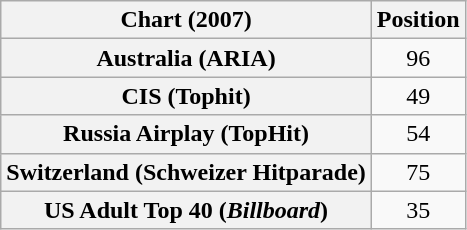<table class="wikitable plainrowheaders" style="text-align:center">
<tr>
<th>Chart (2007)</th>
<th>Position</th>
</tr>
<tr>
<th scope="row">Australia (ARIA)</th>
<td>96</td>
</tr>
<tr>
<th scope="row">CIS (Tophit)</th>
<td style="text-align:center;">49</td>
</tr>
<tr>
<th scope="row">Russia Airplay (TopHit)</th>
<td>54</td>
</tr>
<tr>
<th scope="row">Switzerland (Schweizer Hitparade)</th>
<td>75</td>
</tr>
<tr>
<th scope="row">US Adult Top 40 (<em>Billboard</em>)</th>
<td style="text-align:center;">35</td>
</tr>
</table>
